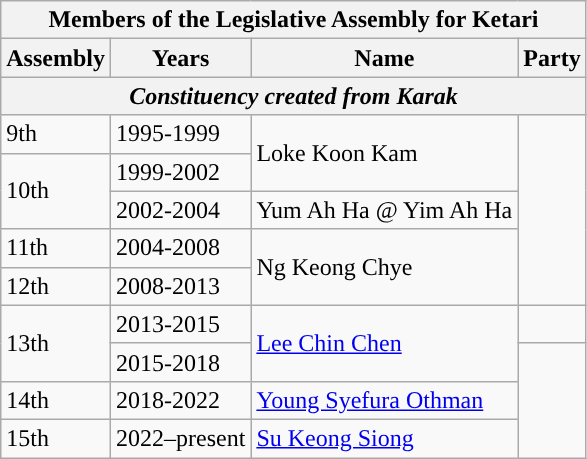<table class="wikitable">
<tr>
<th colspan="4">Members of the Legislative Assembly for Ketari</th>
</tr>
<tr>
<th>Assembly</th>
<th>Years</th>
<th>Name</th>
<th>Party</th>
</tr>
<tr>
<th colspan="4"><em>Constituency created from Karak</em></th>
</tr>
<tr>
<td>9th</td>
<td>1995-1999</td>
<td rowspan="2">Loke Koon Kam</td>
<td rowspan="5"></td>
</tr>
<tr>
<td rowspan="2">10th</td>
<td>1999-2002</td>
</tr>
<tr>
<td>2002-2004</td>
<td>Yum Ah Ha @ Yim Ah Ha</td>
</tr>
<tr>
<td>11th</td>
<td>2004-2008</td>
<td rowspan="2">Ng Keong Chye</td>
</tr>
<tr>
<td>12th</td>
<td>2008-2013</td>
</tr>
<tr>
<td rowspan=2>13th</td>
<td>2013-2015</td>
<td rowspan=2><a href='#'>Lee Chin Chen</a></td>
<td></td>
</tr>
<tr>
<td>2015-2018</td>
<td rowspan=3></td>
</tr>
<tr>
<td>14th</td>
<td>2018-2022</td>
<td><a href='#'>Young Syefura Othman</a></td>
</tr>
<tr>
<td>15th</td>
<td>2022–present</td>
<td><a href='#'>Su Keong Siong</a></td>
</tr>
</table>
